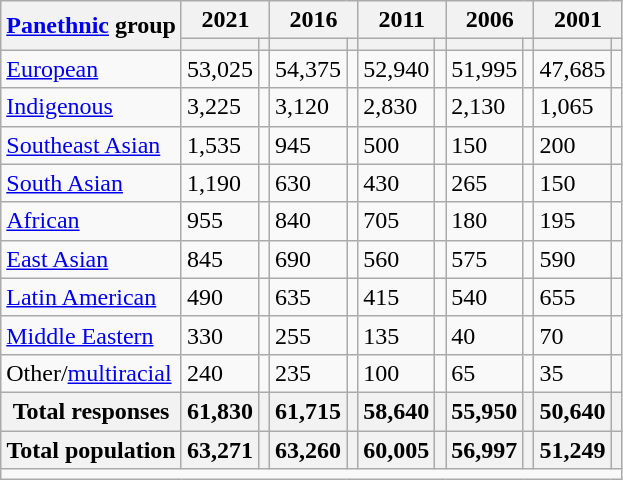<table class="wikitable collapsible sortable">
<tr>
<th rowspan="2"><a href='#'>Panethnic</a> group</th>
<th colspan="2">2021</th>
<th colspan="2">2016</th>
<th colspan="2">2011</th>
<th colspan="2">2006</th>
<th colspan="2">2001</th>
</tr>
<tr>
<th><a href='#'></a></th>
<th></th>
<th></th>
<th></th>
<th></th>
<th></th>
<th></th>
<th></th>
<th></th>
<th></th>
</tr>
<tr>
<td><a href='#'>European</a></td>
<td>53,025</td>
<td></td>
<td>54,375</td>
<td></td>
<td>52,940</td>
<td></td>
<td>51,995</td>
<td></td>
<td>47,685</td>
<td></td>
</tr>
<tr>
<td><a href='#'>Indigenous</a></td>
<td>3,225</td>
<td></td>
<td>3,120</td>
<td></td>
<td>2,830</td>
<td></td>
<td>2,130</td>
<td></td>
<td>1,065</td>
<td></td>
</tr>
<tr>
<td><a href='#'>Southeast Asian</a></td>
<td>1,535</td>
<td></td>
<td>945</td>
<td></td>
<td>500</td>
<td></td>
<td>150</td>
<td></td>
<td>200</td>
<td></td>
</tr>
<tr>
<td><a href='#'>South Asian</a></td>
<td>1,190</td>
<td></td>
<td>630</td>
<td></td>
<td>430</td>
<td></td>
<td>265</td>
<td></td>
<td>150</td>
<td></td>
</tr>
<tr>
<td><a href='#'>African</a></td>
<td>955</td>
<td></td>
<td>840</td>
<td></td>
<td>705</td>
<td></td>
<td>180</td>
<td></td>
<td>195</td>
<td></td>
</tr>
<tr>
<td><a href='#'>East Asian</a></td>
<td>845</td>
<td></td>
<td>690</td>
<td></td>
<td>560</td>
<td></td>
<td>575</td>
<td></td>
<td>590</td>
<td></td>
</tr>
<tr>
<td><a href='#'>Latin American</a></td>
<td>490</td>
<td></td>
<td>635</td>
<td></td>
<td>415</td>
<td></td>
<td>540</td>
<td></td>
<td>655</td>
<td></td>
</tr>
<tr>
<td><a href='#'>Middle Eastern</a></td>
<td>330</td>
<td></td>
<td>255</td>
<td></td>
<td>135</td>
<td></td>
<td>40</td>
<td></td>
<td>70</td>
<td></td>
</tr>
<tr>
<td>Other/<a href='#'>multiracial</a></td>
<td>240</td>
<td></td>
<td>235</td>
<td></td>
<td>100</td>
<td></td>
<td>65</td>
<td></td>
<td>35</td>
<td></td>
</tr>
<tr>
<th>Total responses</th>
<th>61,830</th>
<th></th>
<th>61,715</th>
<th></th>
<th>58,640</th>
<th></th>
<th>55,950</th>
<th></th>
<th>50,640</th>
<th></th>
</tr>
<tr class="sortbottom">
<th>Total population</th>
<th>63,271</th>
<th></th>
<th>63,260</th>
<th></th>
<th>60,005</th>
<th></th>
<th>56,997</th>
<th></th>
<th>51,249</th>
<th></th>
</tr>
<tr class="sortbottom">
<td colspan="11"></td>
</tr>
</table>
